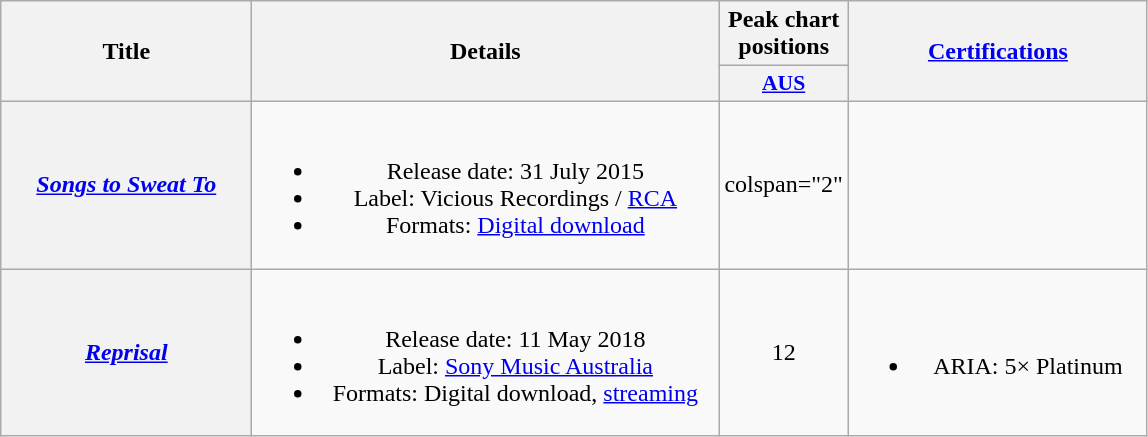<table class="wikitable plainrowheaders" style="text-align:center;">
<tr>
<th scope="col" rowspan="2" style="width:10em;">Title</th>
<th scope="col" rowspan="2" style="width:19em;">Details</th>
<th scope="col" colspan="1">Peak chart positions</th>
<th scope="col" rowspan="2" style="width:12em;"><a href='#'>Certifications</a></th>
</tr>
<tr>
<th scope="col" style="width:3em;font-size:90%;"><a href='#'>AUS</a><br></th>
</tr>
<tr>
<th scope="row"><em><a href='#'>Songs to Sweat To</a></em></th>
<td><br><ul><li>Release date: 31 July 2015</li><li>Label: Vicious Recordings / <a href='#'>RCA</a></li><li>Formats: <a href='#'>Digital download</a></li></ul></td>
<td>colspan="2" </td>
</tr>
<tr>
<th scope="row"><em><a href='#'>Reprisal</a></em></th>
<td><br><ul><li>Release date: 11 May 2018</li><li>Label: <a href='#'>Sony Music Australia</a></li><li>Formats: Digital download, <a href='#'>streaming</a></li></ul></td>
<td>12</td>
<td><br><ul><li>ARIA: 5× Platinum</li></ul></td>
</tr>
</table>
